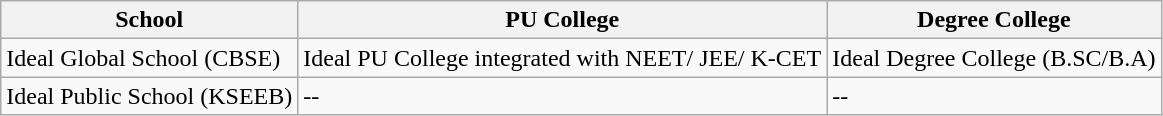<table class="wikitable">
<tr>
<th>School</th>
<th>PU College</th>
<th>Degree College</th>
</tr>
<tr>
<td>Ideal Global School (CBSE)</td>
<td>Ideal PU College integrated with NEET/ JEE/ K-CET</td>
<td>Ideal Degree College (B.SC/B.A)</td>
</tr>
<tr>
<td>Ideal Public School (KSEEB)</td>
<td>--</td>
<td>--</td>
</tr>
</table>
